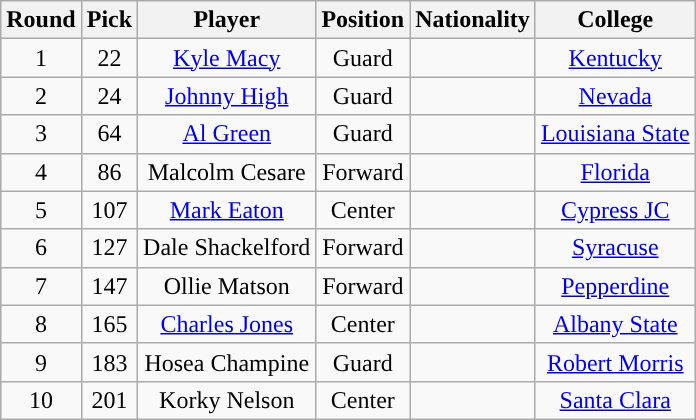<table class="wikitable sortable sortable">
<tr>
<th>Round</th>
<th>Pick</th>
<th>Player</th>
<th>Position</th>
<th>Nationality</th>
<th>College</th>
</tr>
<tr style="text-align: center">
<td>1</td>
<td>22</td>
<td><a href='#'>Kyle Macy</a></td>
<td>Guard</td>
<td></td>
<td><a href='#'>Kentucky</a></td>
</tr>
<tr style="text-align: center">
<td>2</td>
<td>24</td>
<td><a href='#'>Johnny High</a></td>
<td>Guard</td>
<td></td>
<td><a href='#'>Nevada</a></td>
</tr>
<tr style="text-align: center">
<td>3</td>
<td>64</td>
<td><a href='#'>Al Green</a></td>
<td>Guard</td>
<td></td>
<td><a href='#'>Louisiana State</a></td>
</tr>
<tr style="text-align: center">
<td>4</td>
<td>86</td>
<td>Malcolm Cesare</td>
<td>Forward</td>
<td></td>
<td><a href='#'>Florida</a></td>
</tr>
<tr style="text-align: center">
<td>5</td>
<td>107</td>
<td><a href='#'>Mark Eaton</a></td>
<td>Center</td>
<td></td>
<td><a href='#'>Cypress JC</a></td>
</tr>
<tr style="text-align: center">
<td>6</td>
<td>127</td>
<td>Dale Shackelford</td>
<td>Forward</td>
<td></td>
<td><a href='#'>Syracuse</a></td>
</tr>
<tr style="text-align: center">
<td>7</td>
<td>147</td>
<td>Ollie Matson</td>
<td>Forward</td>
<td></td>
<td><a href='#'>Pepperdine</a></td>
</tr>
<tr style="text-align: center">
<td>8</td>
<td>165</td>
<td><a href='#'>Charles Jones</a></td>
<td>Center</td>
<td></td>
<td><a href='#'>Albany State</a></td>
</tr>
<tr style="text-align: center">
<td>9</td>
<td>183</td>
<td>Hosea Champine</td>
<td>Guard</td>
<td></td>
<td><a href='#'>Robert Morris</a></td>
</tr>
<tr style="text-align: center">
<td>10</td>
<td>201</td>
<td>Korky Nelson</td>
<td>Center</td>
<td></td>
<td><a href='#'>Santa Clara</a></td>
</tr>
</table>
